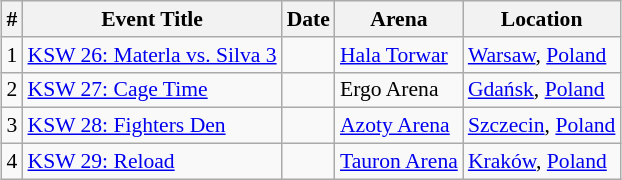<table class="sortable wikitable succession-box" style="margin:1.0em auto; font-size:90%;">
<tr>
<th scope="col">#</th>
<th scope="col">Event Title</th>
<th scope="col">Date</th>
<th scope="col">Arena</th>
<th scope="col">Location</th>
</tr>
<tr>
<td align=center>1</td>
<td><a href='#'>KSW 26: Materla vs. Silva 3</a></td>
<td></td>
<td><a href='#'>Hala Torwar</a></td>
<td> <a href='#'>Warsaw</a>, <a href='#'>Poland</a></td>
</tr>
<tr>
<td align=center>2</td>
<td><a href='#'>KSW 27: Cage Time</a></td>
<td></td>
<td>Ergo Arena</td>
<td> <a href='#'>Gdańsk</a>, <a href='#'>Poland</a></td>
</tr>
<tr>
<td align=center>3</td>
<td><a href='#'>KSW 28: Fighters Den</a></td>
<td></td>
<td><a href='#'>Azoty Arena</a></td>
<td> <a href='#'>Szczecin</a>, <a href='#'>Poland</a></td>
</tr>
<tr>
<td align=center>4</td>
<td><a href='#'>KSW 29: Reload</a></td>
<td></td>
<td><a href='#'>Tauron Arena</a></td>
<td> <a href='#'>Kraków</a>, <a href='#'>Poland</a></td>
</tr>
</table>
